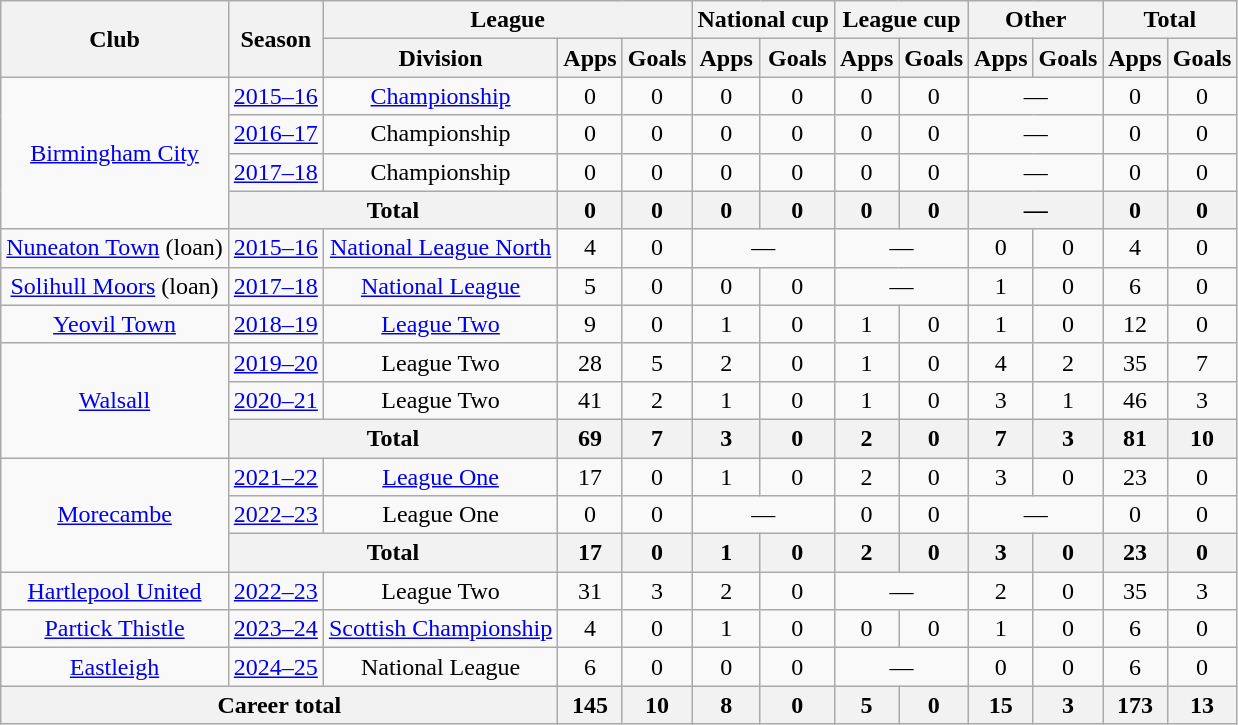<table class="wikitable" style=text-align:center>
<tr>
<th rowspan=2>Club</th>
<th rowspan=2>Season</th>
<th colspan=3>League</th>
<th colspan=2>National cup</th>
<th colspan=2>League cup</th>
<th colspan=2>Other</th>
<th colspan=2>Total</th>
</tr>
<tr>
<th>Division</th>
<th>Apps</th>
<th>Goals</th>
<th>Apps</th>
<th>Goals</th>
<th>Apps</th>
<th>Goals</th>
<th>Apps</th>
<th>Goals</th>
<th>Apps</th>
<th>Goals</th>
</tr>
<tr>
<td rowspan=4><a href='#'>Birmingham City</a></td>
<td><a href='#'>2015–16</a></td>
<td><a href='#'>Championship</a></td>
<td>0</td>
<td>0</td>
<td>0</td>
<td>0</td>
<td>0</td>
<td>0</td>
<td colspan=2>—</td>
<td>0</td>
<td>0</td>
</tr>
<tr>
<td><a href='#'>2016–17</a></td>
<td>Championship</td>
<td>0</td>
<td>0</td>
<td>0</td>
<td>0</td>
<td>0</td>
<td>0</td>
<td colspan=2>—</td>
<td>0</td>
<td>0</td>
</tr>
<tr>
<td><a href='#'>2017–18</a></td>
<td>Championship</td>
<td>0</td>
<td>0</td>
<td>0</td>
<td>0</td>
<td>0</td>
<td>0</td>
<td colspan=2>—</td>
<td>0</td>
<td>0</td>
</tr>
<tr>
<th colspan=2>Total</th>
<th>0</th>
<th>0</th>
<th>0</th>
<th>0</th>
<th>0</th>
<th>0</th>
<th colspan=2>—</th>
<th>0</th>
<th>0</th>
</tr>
<tr>
<td><a href='#'>Nuneaton Town</a> (loan)</td>
<td><a href='#'>2015–16</a></td>
<td><a href='#'>National League North</a></td>
<td>4</td>
<td>0</td>
<td colspan=2>—</td>
<td colspan=2>—</td>
<td>0</td>
<td>0</td>
<td>4</td>
<td>0</td>
</tr>
<tr>
<td><a href='#'>Solihull Moors</a> (loan)</td>
<td><a href='#'>2017–18</a></td>
<td><a href='#'>National League</a></td>
<td>5</td>
<td>0</td>
<td>0</td>
<td>0</td>
<td colspan=2>—</td>
<td>1</td>
<td>0</td>
<td>6</td>
<td>0</td>
</tr>
<tr>
<td><a href='#'>Yeovil Town</a></td>
<td><a href='#'>2018–19</a></td>
<td><a href='#'>League Two</a></td>
<td>9</td>
<td>0</td>
<td>1</td>
<td>0</td>
<td>1</td>
<td>0</td>
<td>1</td>
<td>0</td>
<td>12</td>
<td>0</td>
</tr>
<tr>
<td rowspan=3><a href='#'>Walsall</a></td>
<td><a href='#'>2019–20</a></td>
<td>League Two</td>
<td>28</td>
<td>5</td>
<td>2</td>
<td>0</td>
<td>1</td>
<td>0</td>
<td>4</td>
<td>2</td>
<td>35</td>
<td>7</td>
</tr>
<tr>
<td><a href='#'>2020–21</a></td>
<td>League Two</td>
<td>41</td>
<td>2</td>
<td>1</td>
<td>0</td>
<td>1</td>
<td>0</td>
<td>3</td>
<td>1</td>
<td>46</td>
<td>3</td>
</tr>
<tr>
<th colspan=2>Total</th>
<th>69</th>
<th>7</th>
<th>3</th>
<th>0</th>
<th>2</th>
<th>0</th>
<th>7</th>
<th>3</th>
<th>81</th>
<th>10</th>
</tr>
<tr>
<td rowspan=3><a href='#'>Morecambe</a></td>
<td><a href='#'>2021–22</a></td>
<td><a href='#'>League One</a></td>
<td>17</td>
<td>0</td>
<td>1</td>
<td>0</td>
<td>2</td>
<td>0</td>
<td>3</td>
<td>0</td>
<td>23</td>
<td>0</td>
</tr>
<tr>
<td><a href='#'>2022–23</a></td>
<td>League One</td>
<td>0</td>
<td>0</td>
<td colspan=2>—</td>
<td>0</td>
<td>0</td>
<td colspan=2>—</td>
<td>0</td>
<td>0</td>
</tr>
<tr>
<th colspan=2>Total</th>
<th>17</th>
<th>0</th>
<th>1</th>
<th>0</th>
<th>2</th>
<th>0</th>
<th>3</th>
<th>0</th>
<th>23</th>
<th>0</th>
</tr>
<tr>
<td><a href='#'>Hartlepool United</a></td>
<td><a href='#'>2022–23</a></td>
<td>League Two</td>
<td>31</td>
<td>3</td>
<td>2</td>
<td>0</td>
<td colspan=2>—</td>
<td>2</td>
<td>0</td>
<td>35</td>
<td>3</td>
</tr>
<tr>
<td><a href='#'>Partick Thistle</a></td>
<td><a href='#'>2023–24</a></td>
<td><a href='#'>Scottish Championship</a></td>
<td>4</td>
<td>0</td>
<td>1</td>
<td>0</td>
<td>0</td>
<td>0</td>
<td>1</td>
<td>0</td>
<td>6</td>
<td>0</td>
</tr>
<tr>
<td><a href='#'>Eastleigh</a></td>
<td><a href='#'>2024–25</a></td>
<td>National League</td>
<td>6</td>
<td>0</td>
<td>0</td>
<td>0</td>
<td colspan=2>—</td>
<td>0</td>
<td>0</td>
<td>6</td>
<td>0</td>
</tr>
<tr>
<th colspan=3>Career total</th>
<th>145</th>
<th>10</th>
<th>8</th>
<th>0</th>
<th>5</th>
<th>0</th>
<th>15</th>
<th>3</th>
<th>173</th>
<th>13</th>
</tr>
</table>
